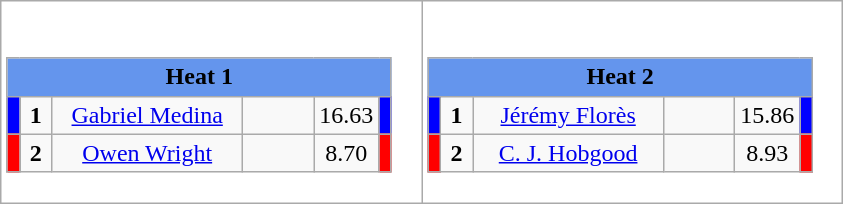<table class="wikitable" style="background:#fff;">
<tr>
<td><div><br><table class="wikitable">
<tr>
<td colspan="6"  style="text-align:center; background:#6495ed;"><strong>Heat 1</strong></td>
</tr>
<tr>
<td style="width:01px; background: #00f;"></td>
<td style="width:14px; text-align:center;"><strong>1</strong></td>
<td style="width:120px; text-align:center;"><a href='#'>Gabriel Medina</a></td>
<td style="width:40px; text-align:center;"></td>
<td style="width:20px; text-align:center;">16.63</td>
<td style="width:01px; background: #00f;"></td>
</tr>
<tr>
<td style="width:01px; background: #f00;"></td>
<td style="width:14px; text-align:center;"><strong>2</strong></td>
<td style="width:120px; text-align:center;"><a href='#'>Owen Wright</a></td>
<td style="width:40px; text-align:center;"></td>
<td style="width:20px; text-align:center;">8.70</td>
<td style="width:01px; background: #f00;"></td>
</tr>
</table>
</div></td>
<td><div><br><table class="wikitable">
<tr>
<td colspan="6"  style="text-align:center; background:#6495ed;"><strong>Heat 2</strong></td>
</tr>
<tr>
<td style="width:01px; background: #00f;"></td>
<td style="width:14px; text-align:center;"><strong>1</strong></td>
<td style="width:120px; text-align:center;"><a href='#'>Jérémy Florès</a></td>
<td style="width:40px; text-align:center;"></td>
<td style="width:20px; text-align:center;">15.86</td>
<td style="width:01px; background: #00f;"></td>
</tr>
<tr>
<td style="width:01px; background: #f00;"></td>
<td style="width:14px; text-align:center;"><strong>2</strong></td>
<td style="width:120px; text-align:center;"><a href='#'>C. J. Hobgood</a></td>
<td style="width:40px; text-align:center;"></td>
<td style="width:20px; text-align:center;">8.93</td>
<td style="width:01px; background: #f00;"></td>
</tr>
</table>
</div></td>
</tr>
</table>
